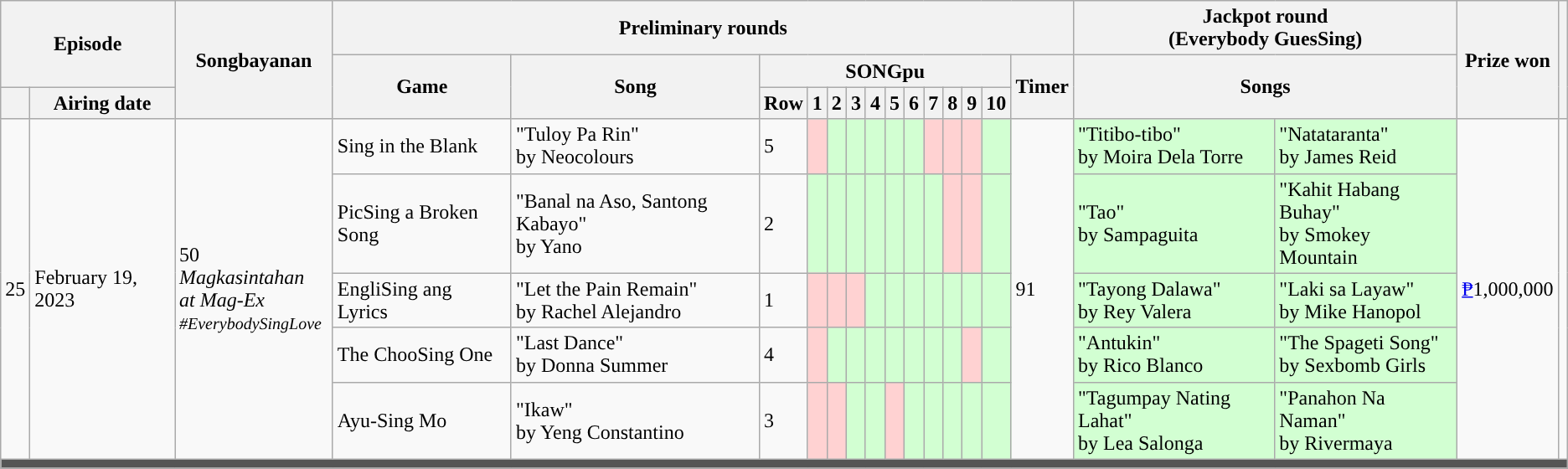<table class="wikitable plainrowheaders mw-collapsible ">
<tr>
<th colspan="2" rowspan="2">Episode</th>
<th rowspan="3">Songbayanan</th>
<th colspan="14">Preliminary rounds</th>
<th colspan="2">Jackpot round<br>(Everybody GuesSing)</th>
<th rowspan="3">Prize won</th>
<th rowspan="3"></th>
</tr>
<tr>
<th rowspan="2">Game</th>
<th rowspan="2">Song</th>
<th colspan="11">SONGpu</th>
<th rowspan="2">Timer</th>
<th colspan="2" rowspan="2">Songs</th>
</tr>
<tr>
<th></th>
<th>Airing date</th>
<th>Row</th>
<th>1</th>
<th>2</th>
<th>3</th>
<th>4</th>
<th>5</th>
<th>6</th>
<th>7</th>
<th>8</th>
<th>9</th>
<th>10</th>
</tr>
<tr>
<td rowspan="5">25</td>
<td rowspan="5">February 19, 2023</td>
<td rowspan="5">50 <em>Magkasintahan<br>at Mag-Ex</em><br><small><em>#EverybodySingLove</em></small></td>
<td>Sing in the Blank</td>
<td>"Tuloy Pa Rin"<br>by Neocolours</td>
<td>5</td>
<td style="background:#FFD2D2"></td>
<td style="background:#D2FFD2"></td>
<td style="background:#D2FFD2"></td>
<td style="background:#D2FFD2"></td>
<td style="background:#D2FFD2"></td>
<td style="background:#D2FFD2"></td>
<td style="background:#FFD2D2"></td>
<td style="background:#FFD2D2"></td>
<td style="background:#FFD2D2"></td>
<td style="background:#D2FFD2"></td>
<td rowspan="5">91 </td>
<td style="background:#D2FFD2">"Titibo-tibo"<br>by Moira Dela Torre</td>
<td style="background:#D2FFD2">"Natataranta"<br>by James Reid</td>
<td rowspan="5"><a href='#'>₱</a>1,000,000</td>
<td rowspan="5"></td>
</tr>
<tr>
<td>PicSing a Broken Song</td>
<td>"Banal na Aso, Santong Kabayo"<br>by Yano</td>
<td>2</td>
<td style="background:#D2FFD2"></td>
<td style="background:#D2FFD2"></td>
<td style="background:#D2FFD2"></td>
<td style="background:#D2FFD2"></td>
<td style="background:#D2FFD2"></td>
<td style="background:#D2FFD2"></td>
<td style="background:#D2FFD2"></td>
<td style="background:#FFD2D2"></td>
<td style="background:#FFD2D2"></td>
<td style="background:#D2FFD2"></td>
<td style="background:#D2FFD2">"Tao"<br>by Sampaguita</td>
<td style="background:#D2FFD2">"Kahit Habang Buhay"<br>by Smokey Mountain</td>
</tr>
<tr>
<td>EngliSing ang Lyrics</td>
<td>"Let the Pain Remain"<br>by Rachel Alejandro</td>
<td>1</td>
<td style="background:#FFD2D2"></td>
<td style="background:#FFD2D2"></td>
<td style="background:#FFD2D2"></td>
<td style="background:#D2FFD2"></td>
<td style="background:#D2FFD2"></td>
<td style="background:#D2FFD2"></td>
<td style="background:#D2FFD2"></td>
<td style="background:#D2FFD2"></td>
<td style="background:#D2FFD2"></td>
<td style="background:#D2FFD2"></td>
<td style="background:#D2FFD2">"Tayong Dalawa"<br>by Rey Valera</td>
<td style="background:#D2FFD2">"Laki sa Layaw"<br>by Mike Hanopol</td>
</tr>
<tr>
<td>The ChooSing One</td>
<td>"Last Dance"<br>by Donna Summer</td>
<td>4</td>
<td style="background:#FFD2D2"></td>
<td style="background:#D2FFD2"></td>
<td style="background:#D2FFD2"></td>
<td style="background:#D2FFD2"></td>
<td style="background:#D2FFD2"></td>
<td style="background:#D2FFD2"></td>
<td style="background:#D2FFD2"></td>
<td style="background:#D2FFD2"></td>
<td style="background:#FFD2D2"></td>
<td style="background:#D2FFD2"></td>
<td style="background:#D2FFD2">"Antukin"<br>by Rico Blanco</td>
<td style="background:#D2FFD2">"The Spageti Song"<br>by Sexbomb Girls</td>
</tr>
<tr>
<td>Ayu-Sing Mo</td>
<td>"Ikaw"<br>by Yeng Constantino</td>
<td>3</td>
<td style="background:#FFD2D2"></td>
<td style="background:#FFD2D2"></td>
<td style="background:#D2FFD2"></td>
<td style="background:#D2FFD2"></td>
<td style="background:#FFD2D2"></td>
<td style="background:#D2FFD2"></td>
<td style="background:#D2FFD2"></td>
<td style="background:#D2FFD2"></td>
<td style="background:#D2FFD2"></td>
<td style="background:#D2FFD2"></td>
<td style="background:#D2FFD2">"Tagumpay Nating Lahat"<br>by Lea Salonga</td>
<td style="background:#D2FFD2">"Panahon Na Naman"<br>by Rivermaya</td>
</tr>
<tr>
<th colspan="21" style="background:#555;"></th>
</tr>
<tr>
</tr>
</table>
